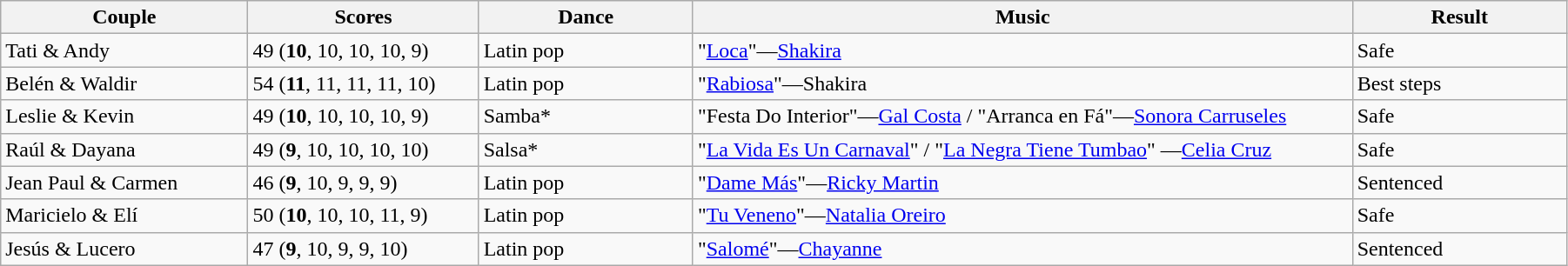<table class="wikitable sortable" style="width:95%; white-space:nowrap;">
<tr>
<th style="width:15%;">Couple</th>
<th style="width:14%;">Scores</th>
<th style="width:13%;">Dance</th>
<th style="width:40%;">Music</th>
<th style="width:13%;">Result</th>
</tr>
<tr>
<td>Tati & Andy</td>
<td>49 (<strong>10</strong>, 10, 10, 10, 9)</td>
<td>Latin pop</td>
<td>"<a href='#'>Loca</a>"—<a href='#'>Shakira</a></td>
<td>Safe</td>
</tr>
<tr>
<td>Belén & Waldir</td>
<td>54 (<strong>11</strong>, 11, 11, 11, 10)</td>
<td>Latin pop</td>
<td>"<a href='#'>Rabiosa</a>"—Shakira</td>
<td>Best steps</td>
</tr>
<tr>
<td>Leslie & Kevin</td>
<td>49 (<strong>10</strong>, 10, 10, 10, 9)</td>
<td>Samba*</td>
<td>"Festa Do Interior"—<a href='#'>Gal Costa</a> / "Arranca en Fá"—<a href='#'>Sonora Carruseles</a></td>
<td>Safe</td>
</tr>
<tr>
<td>Raúl & Dayana</td>
<td>49 (<strong>9</strong>, 10, 10, 10, 10)</td>
<td>Salsa*</td>
<td>"<a href='#'>La Vida Es Un Carnaval</a>" / "<a href='#'>La Negra Tiene Tumbao</a>" —<a href='#'>Celia Cruz</a></td>
<td>Safe</td>
</tr>
<tr>
<td>Jean Paul & Carmen</td>
<td>46 (<strong>9</strong>, 10, 9, 9, 9)</td>
<td>Latin pop</td>
<td>"<a href='#'>Dame Más</a>"—<a href='#'>Ricky Martin</a></td>
<td>Sentenced</td>
</tr>
<tr>
<td>Maricielo & Elí</td>
<td>50 (<strong>10</strong>, 10, 10, 11, 9)</td>
<td>Latin pop</td>
<td>"<a href='#'>Tu Veneno</a>"—<a href='#'>Natalia Oreiro</a></td>
<td>Safe</td>
</tr>
<tr>
<td>Jesús & Lucero</td>
<td>47 (<strong>9</strong>, 10, 9, 9, 10)</td>
<td>Latin pop</td>
<td>"<a href='#'>Salomé</a>"—<a href='#'>Chayanne</a></td>
<td>Sentenced</td>
</tr>
</table>
